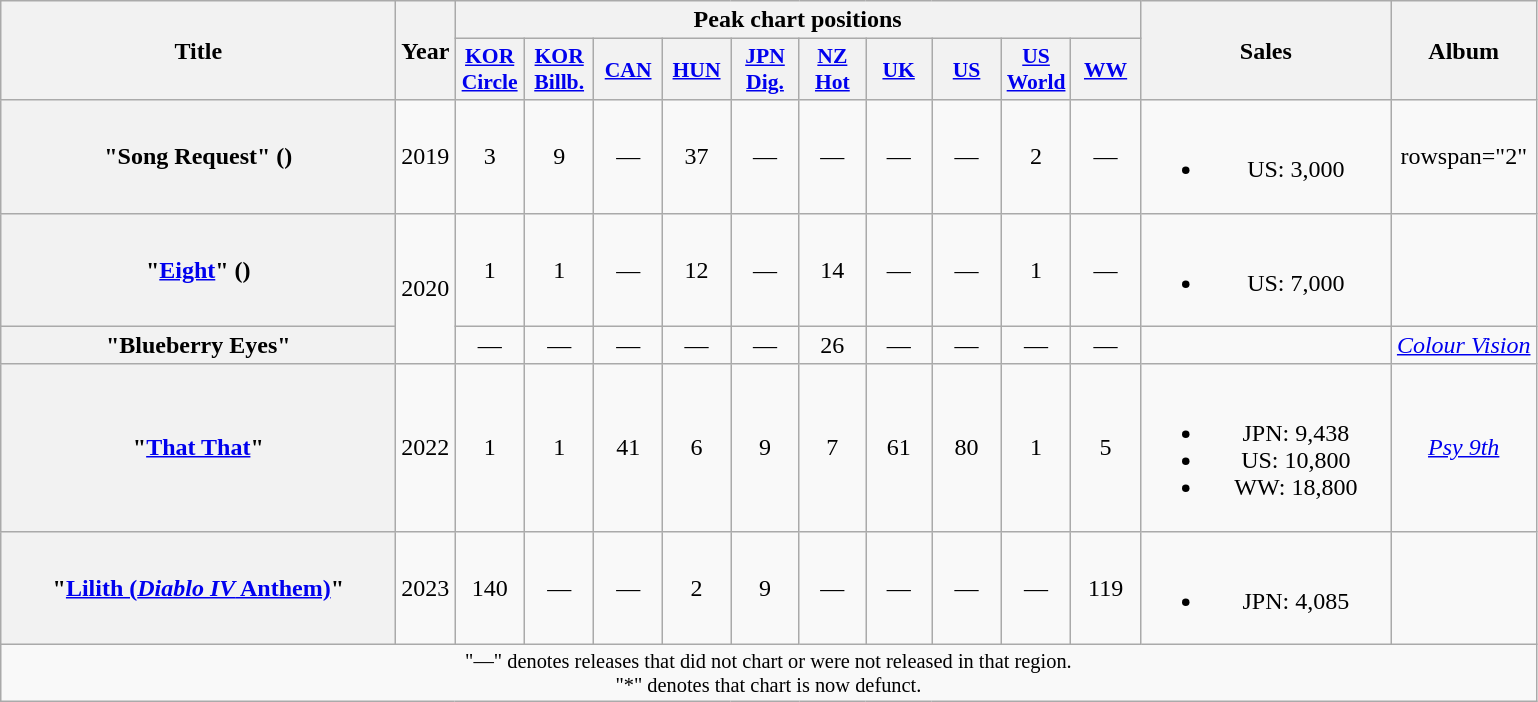<table class="wikitable plainrowheaders" style="text-align:center;" border="1">
<tr>
<th scope=col rowspan="2" style="width:16em;">Title</th>
<th scope=col rowspan="2">Year</th>
<th scope="col" colspan="10">Peak chart positions</th>
<th scope="col" rowspan="2" style="width:10em;">Sales</th>
<th scope="col" rowspan="2">Album</th>
</tr>
<tr>
<th scope="col" style="width:2.75em;font-size:90%;"><a href='#'>KOR<br>Circle</a><br></th>
<th scope="col" style="width:2.75em;font-size:90%;"><a href='#'>KOR<br>Billb.</a><br></th>
<th scope="col" style="width:2.7em;font-size:90%;"><a href='#'>CAN</a><br></th>
<th scope="col" style="width:2.7em;font-size:90%;"><a href='#'>HUN</a><br></th>
<th scope="col" style="width:2.7em;font-size:90%;"><a href='#'>JPN<br>Dig.</a><br></th>
<th scope="col" style="width:2.6em;font-size:90%;"><a href='#'>NZ<br>Hot</a><br></th>
<th scope="col" style="width:2.6em;font-size:90%;"><a href='#'>UK</a><br></th>
<th scope="col" style="width:2.75em;font-size:90%;"><a href='#'>US</a><br></th>
<th scope="col" style="width:2.75em;font-size:90%;"><a href='#'>US<br>World</a><br></th>
<th scope="col" style="width:2.75em;font-size:90%;"><a href='#'>WW</a><br></th>
</tr>
<tr>
<th scope="row">"Song Request" ()<br></th>
<td>2019</td>
<td>3</td>
<td>9</td>
<td>—</td>
<td>37</td>
<td>—</td>
<td>—</td>
<td>—</td>
<td>—</td>
<td>2</td>
<td>—</td>
<td><br><ul><li>US: 3,000</li></ul></td>
<td>rowspan="2" </td>
</tr>
<tr>
<th scope="row">"<a href='#'>Eight</a>" ()<br></th>
<td rowspan="2">2020</td>
<td>1</td>
<td>1</td>
<td>—</td>
<td>12</td>
<td>—</td>
<td>14</td>
<td>—</td>
<td>—</td>
<td>1</td>
<td>—</td>
<td><br><ul><li>US: 7,000</li></ul></td>
</tr>
<tr>
<th scope="row">"Blueberry Eyes"<br></th>
<td>—</td>
<td>—</td>
<td>—</td>
<td>—</td>
<td>—</td>
<td>26</td>
<td>—</td>
<td>—</td>
<td>—</td>
<td>—</td>
<td></td>
<td><em><a href='#'>Colour Vision</a></em></td>
</tr>
<tr>
<th scope="row">"<a href='#'>That That</a>"<br></th>
<td>2022</td>
<td>1</td>
<td>1</td>
<td>41</td>
<td>6</td>
<td>9</td>
<td>7</td>
<td>61</td>
<td>80</td>
<td>1</td>
<td>5</td>
<td><br><ul><li>JPN: 9,438</li><li>US: 10,800</li><li>WW: 18,800</li></ul></td>
<td><em><a href='#'>Psy 9th</a></em></td>
</tr>
<tr>
<th scope="row">"<a href='#'>Lilith (<em>Diablo IV</em> Anthem)</a>"<br></th>
<td>2023</td>
<td>140</td>
<td>—</td>
<td>—</td>
<td>2</td>
<td>9</td>
<td>—</td>
<td>—</td>
<td>—</td>
<td>—</td>
<td>119</td>
<td><br><ul><li>JPN: 4,085</li></ul></td>
<td></td>
</tr>
<tr>
<td colspan="14" style="font-size:85%">"—" denotes releases that did not chart or were not released in that region.<br>"*" denotes that chart is now defunct.</td>
</tr>
</table>
